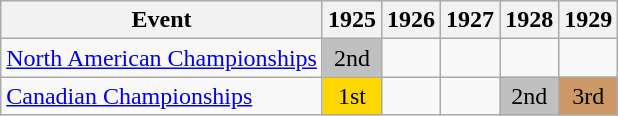<table class="wikitable">
<tr>
<th>Event</th>
<th>1925</th>
<th>1926</th>
<th>1927</th>
<th>1928</th>
<th>1929</th>
</tr>
<tr>
<td><a href='#'>North American Championships</a></td>
<td align="center" bgcolor="silver">2nd</td>
<td></td>
<td></td>
<td></td>
<td></td>
</tr>
<tr>
<td><a href='#'>Canadian Championships</a></td>
<td align="center" bgcolor="gold">1st</td>
<td></td>
<td></td>
<td align="center" bgcolor="silver">2nd</td>
<td align="center" bgcolor="cc9966">3rd</td>
</tr>
</table>
